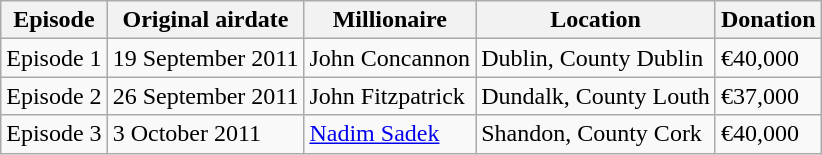<table class="wikitable">
<tr>
<th>Episode</th>
<th>Original airdate</th>
<th>Millionaire</th>
<th>Location</th>
<th>Donation</th>
</tr>
<tr>
<td>Episode 1</td>
<td>19 September 2011</td>
<td>John Concannon</td>
<td>Dublin, County Dublin</td>
<td>€40,000</td>
</tr>
<tr>
<td>Episode 2</td>
<td>26 September 2011</td>
<td>John Fitzpatrick</td>
<td>Dundalk, County Louth</td>
<td>€37,000</td>
</tr>
<tr>
<td>Episode 3</td>
<td>3 October 2011</td>
<td><a href='#'>Nadim Sadek</a></td>
<td>Shandon, County Cork</td>
<td>€40,000</td>
</tr>
</table>
